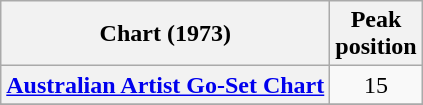<table class="wikitable sortable plainrowheaders">
<tr>
<th scope="col">Chart (1973)</th>
<th scope="col">Peak<br>position</th>
</tr>
<tr>
<th scope="row"><a href='#'>Australian Artist Go-Set Chart</a></th>
<td style="text-align:center;">15</td>
</tr>
<tr>
</tr>
</table>
